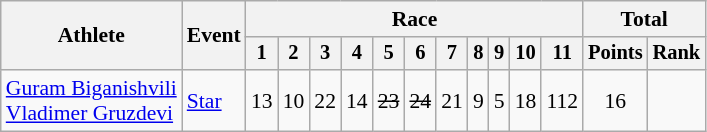<table class=wikitable style=font-size:90%;text-align:center>
<tr>
<th rowspan=2>Athlete</th>
<th rowspan=2>Event</th>
<th colspan=11>Race</th>
<th colspan=2>Total</th>
</tr>
<tr style=font-size:95%>
<th>1</th>
<th>2</th>
<th>3</th>
<th>4</th>
<th>5</th>
<th>6</th>
<th>7</th>
<th>8</th>
<th>9</th>
<th>10</th>
<th>11</th>
<th>Points</th>
<th>Rank</th>
</tr>
<tr>
<td align=left><a href='#'>Guram Biganishvili</a><br><a href='#'>Vladimer Gruzdevi</a></td>
<td align=left><a href='#'>Star</a></td>
<td>13</td>
<td>10</td>
<td>22</td>
<td>14</td>
<td><s>23</s></td>
<td><s>24</s></td>
<td>21</td>
<td>9</td>
<td>5</td>
<td>18</td>
<td>112</td>
<td>16</td>
</tr>
</table>
